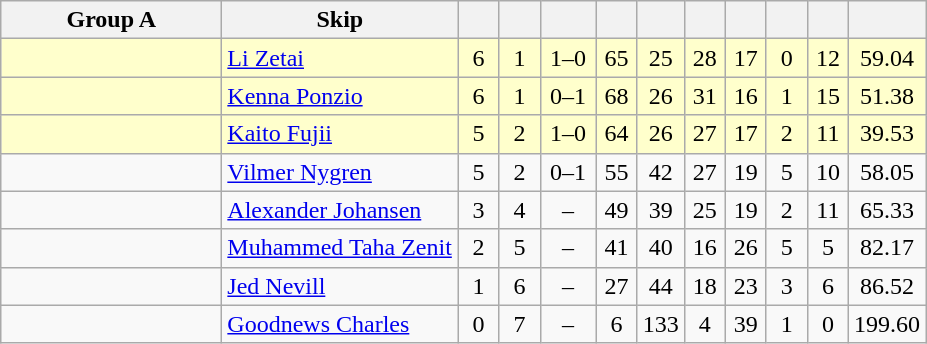<table class=wikitable style="text-align:center;">
<tr>
<th width=140>Group A</th>
<th width=150>Skip</th>
<th width=20></th>
<th width=20></th>
<th width=30></th>
<th width=20></th>
<th width=20></th>
<th width=20></th>
<th width=20></th>
<th width=20></th>
<th width=20></th>
<th width=20></th>
</tr>
<tr bgcolor=#ffffcc>
<td style="text-align:left;"></td>
<td style="text-align:left;"><a href='#'>Li Zetai</a></td>
<td>6</td>
<td>1</td>
<td>1–0</td>
<td>65</td>
<td>25</td>
<td>28</td>
<td>17</td>
<td>0</td>
<td>12</td>
<td>59.04</td>
</tr>
<tr bgcolor=#ffffcc>
<td style="text-align:left;"></td>
<td style="text-align:left;"><a href='#'>Kenna Ponzio</a></td>
<td>6</td>
<td>1</td>
<td>0–1</td>
<td>68</td>
<td>26</td>
<td>31</td>
<td>16</td>
<td>1</td>
<td>15</td>
<td>51.38</td>
</tr>
<tr bgcolor=#ffffcc>
<td style="text-align:left;"></td>
<td style="text-align:left;"><a href='#'>Kaito Fujii</a></td>
<td>5</td>
<td>2</td>
<td>1–0</td>
<td>64</td>
<td>26</td>
<td>27</td>
<td>17</td>
<td>2</td>
<td>11</td>
<td>39.53</td>
</tr>
<tr>
<td style="text-align:left;"></td>
<td style="text-align:left;"><a href='#'>Vilmer Nygren</a></td>
<td>5</td>
<td>2</td>
<td>0–1</td>
<td>55</td>
<td>42</td>
<td>27</td>
<td>19</td>
<td>5</td>
<td>10</td>
<td>58.05</td>
</tr>
<tr>
<td style="text-align:left;"></td>
<td style="text-align:left;"><a href='#'>Alexander Johansen</a></td>
<td>3</td>
<td>4</td>
<td>–</td>
<td>49</td>
<td>39</td>
<td>25</td>
<td>19</td>
<td>2</td>
<td>11</td>
<td>65.33</td>
</tr>
<tr>
<td style="text-align:left;"></td>
<td style="text-align:left;"><a href='#'>Muhammed Taha Zenit</a></td>
<td>2</td>
<td>5</td>
<td>–</td>
<td>41</td>
<td>40</td>
<td>16</td>
<td>26</td>
<td>5</td>
<td>5</td>
<td>82.17</td>
</tr>
<tr>
<td style="text-align:left;"></td>
<td style="text-align:left;"><a href='#'>Jed Nevill</a></td>
<td>1</td>
<td>6</td>
<td>–</td>
<td>27</td>
<td>44</td>
<td>18</td>
<td>23</td>
<td>3</td>
<td>6</td>
<td>86.52</td>
</tr>
<tr>
<td style="text-align:left;"></td>
<td style="text-align:left;"><a href='#'>Goodnews Charles</a></td>
<td>0</td>
<td>7</td>
<td>–</td>
<td>6</td>
<td>133</td>
<td>4</td>
<td>39</td>
<td>1</td>
<td>0</td>
<td>199.60</td>
</tr>
</table>
